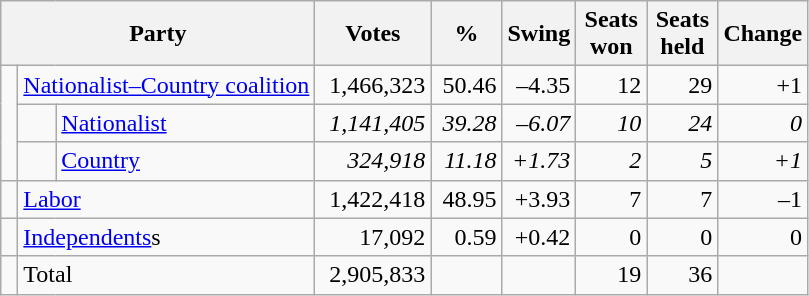<table class="wikitable">
<tr>
<th colspan=3 style="width:180px">Party</th>
<th style="width:70px">Votes</th>
<th style="width:40px">%</th>
<th style="width:40px">Swing</th>
<th style="width:40px">Seats won</th>
<th style="width:40px">Seats held</th>
<th style="width:40px">Change</th>
</tr>
<tr>
<td rowspan=3> </td>
<td colspan=2><a href='#'>Nationalist–Country coalition</a></td>
<td align=right>1,466,323</td>
<td align=right>50.46</td>
<td align=right>–4.35</td>
<td align=right>12</td>
<td align=right>29</td>
<td align=right>+1</td>
</tr>
<tr>
<td> </td>
<td><a href='#'>Nationalist</a></td>
<td align=right><em>1,141,405</em></td>
<td align=right><em>39.28</em></td>
<td align=right><em>–6.07</em></td>
<td align=right><em>10</em></td>
<td align=right><em>24</em></td>
<td align=right><em>0</em></td>
</tr>
<tr>
<td> </td>
<td><a href='#'>Country</a></td>
<td align=right><em>324,918</em></td>
<td align=right><em>11.18</em></td>
<td align=right><em>+1.73</em></td>
<td align=right><em>2</em></td>
<td align=right><em>5</em></td>
<td align=right><em>+1</em></td>
</tr>
<tr>
<td> </td>
<td colspan=2><a href='#'>Labor</a></td>
<td align=right>1,422,418</td>
<td align=right>48.95</td>
<td align=right>+3.93</td>
<td align=right>7</td>
<td align=right>7</td>
<td align=right>–1</td>
</tr>
<tr>
<td> </td>
<td colspan=2><a href='#'>Independents</a>s</td>
<td align=right>17,092</td>
<td align=right>0.59</td>
<td align=right>+0.42</td>
<td align=right>0</td>
<td align=right>0</td>
<td align=right>0</td>
</tr>
<tr>
<td> </td>
<td colspan=2>Total</td>
<td align=right>2,905,833</td>
<td align=right> </td>
<td align=right> </td>
<td align=right>19</td>
<td align=right>36</td>
<td align=right></td>
</tr>
</table>
